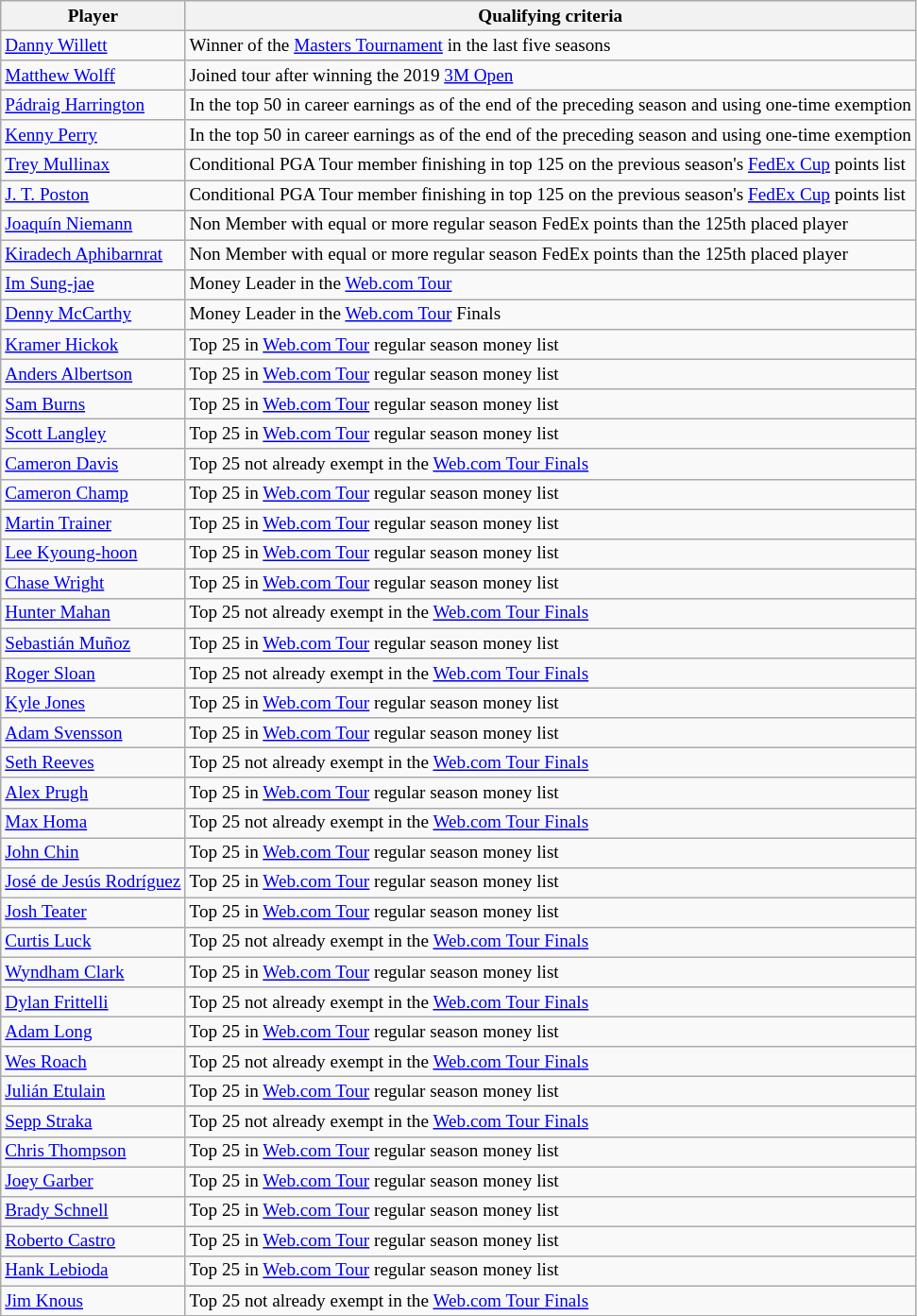<table class="wikitable sortable" style="font-size: 80%">
<tr>
<th>Player</th>
<th>Qualifying criteria</th>
</tr>
<tr>
<td> <a href='#'>Danny Willett</a></td>
<td>Winner of the <a href='#'>Masters Tournament</a> in the last five seasons</td>
</tr>
<tr>
<td> <a href='#'>Matthew Wolff</a></td>
<td>Joined tour after winning the 2019 <a href='#'>3M Open</a></td>
</tr>
<tr>
<td> <a href='#'>Pádraig Harrington</a></td>
<td>In the top 50 in career earnings as of the end of the preceding season and using one-time exemption</td>
</tr>
<tr>
<td> <a href='#'>Kenny Perry</a></td>
<td>In the top 50 in career earnings as of the end of the preceding season and using one-time exemption</td>
</tr>
<tr>
<td> <a href='#'>Trey Mullinax</a></td>
<td>Conditional PGA Tour member finishing in top 125 on the previous season's <a href='#'>FedEx Cup</a> points list</td>
</tr>
<tr>
<td> <a href='#'>J. T. Poston</a></td>
<td>Conditional PGA Tour member finishing in top 125 on the previous season's <a href='#'>FedEx Cup</a> points list</td>
</tr>
<tr>
<td> <a href='#'>Joaquín Niemann</a></td>
<td>Non Member with equal or more  regular season FedEx points than the 125th placed player</td>
</tr>
<tr>
<td> <a href='#'>Kiradech Aphibarnrat</a></td>
<td>Non Member with equal or more  regular season FedEx points than the 125th placed player</td>
</tr>
<tr>
<td> <a href='#'>Im Sung-jae</a></td>
<td>Money Leader in the <a href='#'>Web.com Tour</a></td>
</tr>
<tr>
<td> <a href='#'>Denny McCarthy</a></td>
<td>Money Leader in the <a href='#'>Web.com Tour</a> Finals</td>
</tr>
<tr>
<td> <a href='#'>Kramer Hickok</a></td>
<td>Top 25 in <a href='#'>Web.com Tour</a> regular season money list</td>
</tr>
<tr>
<td> <a href='#'>Anders Albertson</a></td>
<td>Top 25 in <a href='#'>Web.com Tour</a> regular season money list</td>
</tr>
<tr>
<td> <a href='#'>Sam Burns</a></td>
<td>Top 25 in <a href='#'>Web.com Tour</a> regular season money list</td>
</tr>
<tr>
<td> <a href='#'>Scott Langley</a></td>
<td>Top 25 in <a href='#'>Web.com Tour</a> regular season money list</td>
</tr>
<tr>
<td> <a href='#'>Cameron Davis</a></td>
<td>Top 25 not already exempt in the <a href='#'>Web.com Tour Finals</a></td>
</tr>
<tr>
<td> <a href='#'>Cameron Champ</a></td>
<td>Top 25 in <a href='#'>Web.com Tour</a> regular season money list</td>
</tr>
<tr>
<td> <a href='#'>Martin Trainer</a></td>
<td>Top 25 in <a href='#'>Web.com Tour</a> regular season money list</td>
</tr>
<tr>
<td> <a href='#'>Lee Kyoung-hoon</a></td>
<td>Top 25 in <a href='#'>Web.com Tour</a> regular season money list</td>
</tr>
<tr>
<td> <a href='#'>Chase Wright</a></td>
<td>Top 25 in <a href='#'>Web.com Tour</a> regular season money list</td>
</tr>
<tr>
<td> <a href='#'>Hunter Mahan</a></td>
<td>Top 25 not already exempt in the <a href='#'>Web.com Tour Finals</a></td>
</tr>
<tr>
<td> <a href='#'>Sebastián Muñoz</a></td>
<td>Top 25 in <a href='#'>Web.com Tour</a> regular season money list</td>
</tr>
<tr>
<td> <a href='#'>Roger Sloan</a></td>
<td>Top 25 not already exempt in the <a href='#'>Web.com Tour Finals</a></td>
</tr>
<tr>
<td> <a href='#'>Kyle Jones</a></td>
<td>Top 25 in <a href='#'>Web.com Tour</a> regular season money list</td>
</tr>
<tr>
<td> <a href='#'>Adam Svensson</a></td>
<td>Top 25 in <a href='#'>Web.com Tour</a> regular season money list</td>
</tr>
<tr>
<td> <a href='#'>Seth Reeves</a></td>
<td>Top 25 not already exempt in the <a href='#'>Web.com Tour Finals</a></td>
</tr>
<tr>
<td> <a href='#'>Alex Prugh</a></td>
<td>Top 25 in <a href='#'>Web.com Tour</a> regular season money list</td>
</tr>
<tr>
<td> <a href='#'>Max Homa</a></td>
<td>Top 25 not already exempt in the <a href='#'>Web.com Tour Finals</a></td>
</tr>
<tr>
<td> <a href='#'>John Chin</a></td>
<td>Top 25 in <a href='#'>Web.com Tour</a> regular season money list</td>
</tr>
<tr>
<td> <a href='#'>José de Jesús Rodríguez</a></td>
<td>Top 25 in <a href='#'>Web.com Tour</a> regular season money list</td>
</tr>
<tr>
<td> <a href='#'>Josh Teater</a></td>
<td>Top 25 in <a href='#'>Web.com Tour</a> regular season money list</td>
</tr>
<tr>
<td> <a href='#'>Curtis Luck</a></td>
<td>Top 25 not already exempt in the <a href='#'>Web.com Tour Finals</a></td>
</tr>
<tr>
<td> <a href='#'>Wyndham Clark</a></td>
<td>Top 25 in <a href='#'>Web.com Tour</a> regular season money list</td>
</tr>
<tr>
<td> <a href='#'>Dylan Frittelli</a></td>
<td>Top 25 not already exempt in the <a href='#'>Web.com Tour Finals</a></td>
</tr>
<tr>
<td> <a href='#'>Adam Long</a></td>
<td>Top 25 in <a href='#'>Web.com Tour</a> regular season money list</td>
</tr>
<tr>
<td> <a href='#'>Wes Roach</a></td>
<td>Top 25 not already exempt in the <a href='#'>Web.com Tour Finals</a></td>
</tr>
<tr>
<td> <a href='#'>Julián Etulain</a></td>
<td>Top 25 in <a href='#'>Web.com Tour</a> regular season money list</td>
</tr>
<tr>
<td> <a href='#'>Sepp Straka</a></td>
<td>Top 25 not already exempt in the <a href='#'>Web.com Tour Finals</a></td>
</tr>
<tr>
<td> <a href='#'>Chris Thompson</a></td>
<td>Top 25 in <a href='#'>Web.com Tour</a> regular season money list</td>
</tr>
<tr>
<td> <a href='#'>Joey Garber</a></td>
<td>Top 25 in <a href='#'>Web.com Tour</a> regular season money list</td>
</tr>
<tr>
<td> <a href='#'>Brady Schnell</a></td>
<td>Top 25 in <a href='#'>Web.com Tour</a> regular season money list</td>
</tr>
<tr>
<td> <a href='#'>Roberto Castro</a></td>
<td>Top 25 in <a href='#'>Web.com Tour</a> regular season money list</td>
</tr>
<tr>
<td> <a href='#'>Hank Lebioda</a></td>
<td>Top 25 in <a href='#'>Web.com Tour</a> regular season money list</td>
</tr>
<tr>
<td> <a href='#'>Jim Knous</a></td>
<td>Top 25 not already exempt in the <a href='#'>Web.com Tour Finals</a></td>
</tr>
</table>
